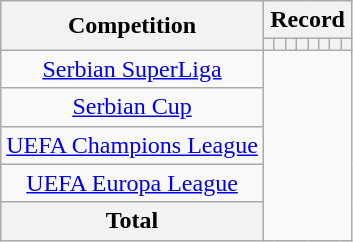<table class="wikitable" style="text-align: center">
<tr>
<th rowspan=2>Competition</th>
<th colspan=8>Record</th>
</tr>
<tr>
<th></th>
<th></th>
<th></th>
<th></th>
<th></th>
<th></th>
<th></th>
<th></th>
</tr>
<tr>
<td><a href='#'>Serbian SuperLiga</a><br></td>
</tr>
<tr>
<td><a href='#'>Serbian Cup</a><br></td>
</tr>
<tr>
<td><a href='#'>UEFA Champions League</a><br></td>
</tr>
<tr>
<td><a href='#'>UEFA Europa League</a><br></td>
</tr>
<tr>
<th>Total<br></th>
</tr>
</table>
